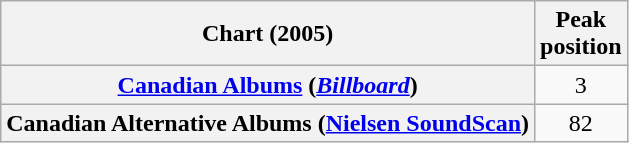<table class="wikitable sortable plainrowheaders" style="text-align:center">
<tr>
<th scope="col">Chart (2005)</th>
<th scope="col">Peak<br>position</th>
</tr>
<tr>
<th scope="row"><a href='#'>Canadian Albums</a> (<a href='#'><em>Billboard</em></a>)</th>
<td>3</td>
</tr>
<tr>
<th scope="row">Canadian Alternative Albums (<a href='#'>Nielsen SoundScan</a>)</th>
<td>82</td>
</tr>
</table>
